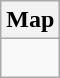<table class="wikitable">
<tr>
<th>Map</th>
</tr>
<tr>
<td align="center"><div><br>







</div></td>
</tr>
</table>
